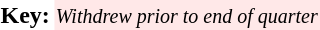<table>
<tr>
<td><strong>Key:</strong></td>
<td style="text-align:center; background:#ffe8e8;"><small><em>Withdrew prior to end of quarter</em></small></td>
</tr>
</table>
